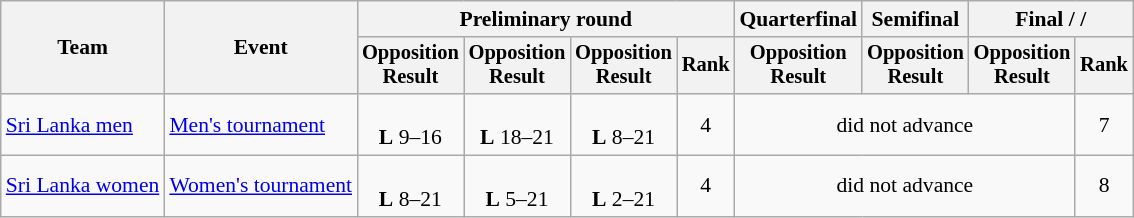<table class=wikitable style=font-size:90%;text-align:center>
<tr>
<th rowspan=2>Team</th>
<th rowspan=2>Event</th>
<th colspan=4>Preliminary round</th>
<th>Quarterfinal</th>
<th>Semifinal</th>
<th colspan=2>Final /  / </th>
</tr>
<tr style=font-size:95%>
<th>Opposition<br>Result</th>
<th>Opposition<br>Result</th>
<th>Opposition<br>Result</th>
<th>Rank</th>
<th>Opposition<br>Result</th>
<th>Opposition<br>Result</th>
<th>Opposition<br>Result</th>
<th>Rank</th>
</tr>
<tr>
<td align=left><a href='#'>Sri Lanka men</a></td>
<td align=left><a href='#'>Men's tournament</a></td>
<td><br><strong>L</strong> 9–16</td>
<td><br><strong>L</strong> 18–21</td>
<td><br><strong>L</strong> 8–21</td>
<td>4</td>
<td colspan=3>did not advance</td>
<td>7</td>
</tr>
<tr>
<td align=left><a href='#'>Sri Lanka women</a></td>
<td align=left><a href='#'>Women's tournament</a></td>
<td><br><strong>L</strong> 8–21</td>
<td><br><strong>L</strong> 5–21</td>
<td><br><strong>L</strong> 2–21</td>
<td>4</td>
<td colspan=3>did not advance</td>
<td>8</td>
</tr>
</table>
